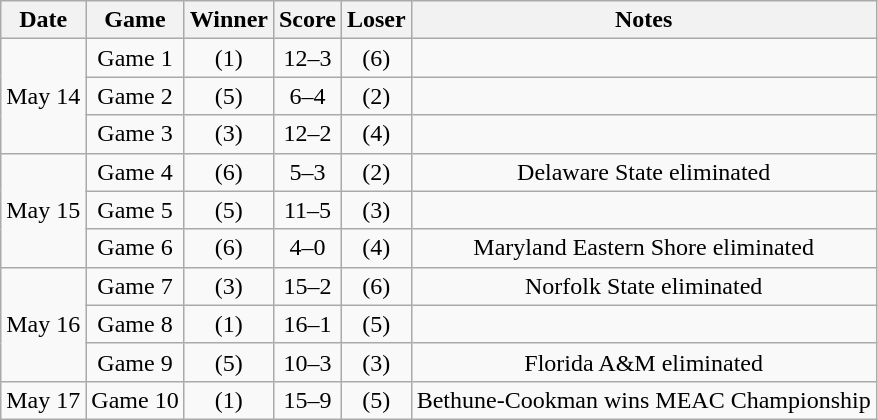<table class="wikitable">
<tr>
<th>Date</th>
<th>Game</th>
<th>Winner</th>
<th>Score</th>
<th>Loser</th>
<th>Notes</th>
</tr>
<tr align=center>
<td rowspan=3>May 14</td>
<td>Game 1</td>
<td>(1) </td>
<td>12–3</td>
<td>(6) </td>
<td></td>
</tr>
<tr align=center>
<td>Game 2</td>
<td>(5) </td>
<td>6–4</td>
<td>(2) </td>
<td></td>
</tr>
<tr align=center>
<td>Game 3</td>
<td>(3) </td>
<td>12–2</td>
<td>(4) </td>
<td></td>
</tr>
<tr align=center>
<td rowspan=3>May 15</td>
<td>Game 4</td>
<td>(6) </td>
<td>5–3</td>
<td>(2) </td>
<td>Delaware State eliminated</td>
</tr>
<tr align=center>
<td>Game 5</td>
<td>(5) </td>
<td>11–5</td>
<td>(3) </td>
<td></td>
</tr>
<tr align=center>
<td>Game 6</td>
<td>(6) </td>
<td>4–0</td>
<td>(4) </td>
<td>Maryland Eastern Shore eliminated</td>
</tr>
<tr align=center>
<td rowspan=3>May 16</td>
<td>Game 7</td>
<td>(3) </td>
<td>15–2</td>
<td>(6) </td>
<td>Norfolk State eliminated</td>
</tr>
<tr align=center>
<td>Game 8</td>
<td>(1) </td>
<td>16–1</td>
<td>(5) </td>
<td></td>
</tr>
<tr align=center>
<td>Game 9</td>
<td>(5) </td>
<td>10–3</td>
<td>(3) </td>
<td>Florida A&M eliminated</td>
</tr>
<tr align=center>
<td>May 17</td>
<td>Game 10</td>
<td>(1) </td>
<td>15–9</td>
<td>(5) </td>
<td>Bethune-Cookman wins MEAC Championship</td>
</tr>
</table>
